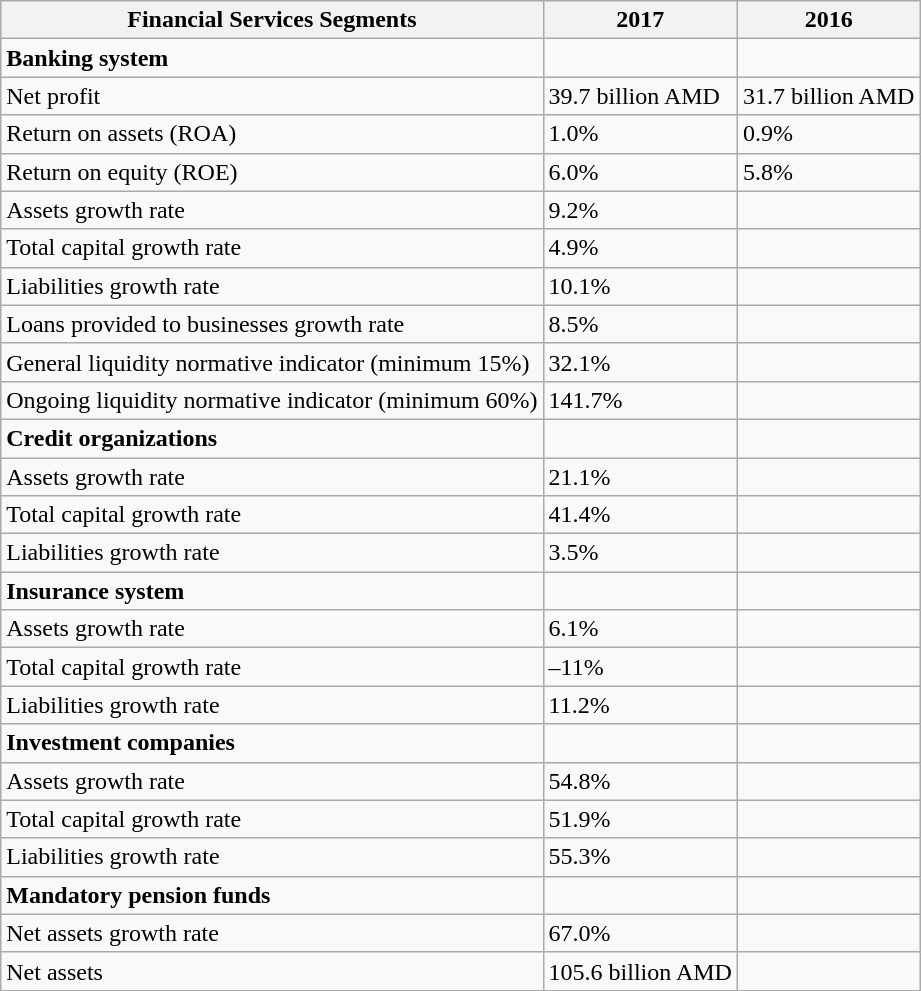<table class="wikitable">
<tr>
<th>Financial Services Segments</th>
<th>2017</th>
<th>2016</th>
</tr>
<tr>
<td><strong>Banking system</strong></td>
<td></td>
<td></td>
</tr>
<tr>
<td>Net profit</td>
<td>39.7 billion AMD</td>
<td>31.7 billion AMD</td>
</tr>
<tr>
<td>Return on assets (ROA)</td>
<td>1.0%</td>
<td>0.9%</td>
</tr>
<tr>
<td>Return on equity (ROE)</td>
<td>6.0%</td>
<td>5.8%</td>
</tr>
<tr>
<td>Assets growth rate</td>
<td>9.2%</td>
<td></td>
</tr>
<tr>
<td>Total capital growth rate</td>
<td>4.9%</td>
<td></td>
</tr>
<tr>
<td>Liabilities growth rate</td>
<td>10.1%</td>
<td></td>
</tr>
<tr>
<td>Loans provided to businesses growth rate</td>
<td>8.5%</td>
<td></td>
</tr>
<tr>
<td>General liquidity normative indicator (minimum 15%)</td>
<td>32.1%</td>
<td></td>
</tr>
<tr>
<td>Ongoing liquidity normative indicator (minimum 60%)</td>
<td>141.7%</td>
<td></td>
</tr>
<tr>
<td><strong>Credit organizations</strong></td>
<td></td>
<td></td>
</tr>
<tr>
<td>Assets growth rate</td>
<td>21.1%</td>
<td></td>
</tr>
<tr>
<td>Total capital growth rate</td>
<td>41.4%</td>
<td></td>
</tr>
<tr>
<td>Liabilities growth rate</td>
<td>3.5%</td>
<td></td>
</tr>
<tr>
<td><strong>Insurance system</strong></td>
<td></td>
<td></td>
</tr>
<tr>
<td>Assets growth rate</td>
<td>6.1%</td>
<td></td>
</tr>
<tr>
<td>Total capital growth rate</td>
<td>–11%</td>
<td></td>
</tr>
<tr>
<td>Liabilities growth rate</td>
<td>11.2%</td>
<td></td>
</tr>
<tr>
<td><strong>Investment companies</strong></td>
<td></td>
<td></td>
</tr>
<tr>
<td>Assets growth rate</td>
<td>54.8%</td>
<td></td>
</tr>
<tr>
<td>Total capital growth rate</td>
<td>51.9%</td>
<td></td>
</tr>
<tr>
<td>Liabilities growth rate</td>
<td>55.3%</td>
<td></td>
</tr>
<tr>
<td><strong>Mandatory pension funds</strong></td>
<td></td>
<td></td>
</tr>
<tr>
<td>Net assets growth rate</td>
<td>67.0%</td>
<td></td>
</tr>
<tr>
<td>Net assets</td>
<td>105.6 billion AMD</td>
<td></td>
</tr>
</table>
